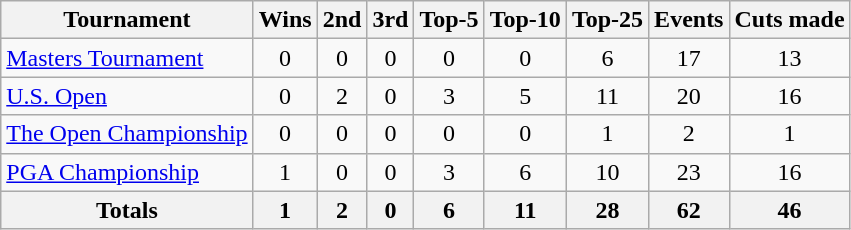<table class=wikitable style=text-align:center>
<tr>
<th>Tournament</th>
<th>Wins</th>
<th>2nd</th>
<th>3rd</th>
<th>Top-5</th>
<th>Top-10</th>
<th>Top-25</th>
<th>Events</th>
<th>Cuts made</th>
</tr>
<tr>
<td align=left><a href='#'>Masters Tournament</a></td>
<td>0</td>
<td>0</td>
<td>0</td>
<td>0</td>
<td>0</td>
<td>6</td>
<td>17</td>
<td>13</td>
</tr>
<tr>
<td align=left><a href='#'>U.S. Open</a></td>
<td>0</td>
<td>2</td>
<td>0</td>
<td>3</td>
<td>5</td>
<td>11</td>
<td>20</td>
<td>16</td>
</tr>
<tr>
<td align=left><a href='#'>The Open Championship</a></td>
<td>0</td>
<td>0</td>
<td>0</td>
<td>0</td>
<td>0</td>
<td>1</td>
<td>2</td>
<td>1</td>
</tr>
<tr>
<td align=left><a href='#'>PGA Championship</a></td>
<td>1</td>
<td>0</td>
<td>0</td>
<td>3</td>
<td>6</td>
<td>10</td>
<td>23</td>
<td>16</td>
</tr>
<tr>
<th>Totals</th>
<th>1</th>
<th>2</th>
<th>0</th>
<th>6</th>
<th>11</th>
<th>28</th>
<th>62</th>
<th>46</th>
</tr>
</table>
